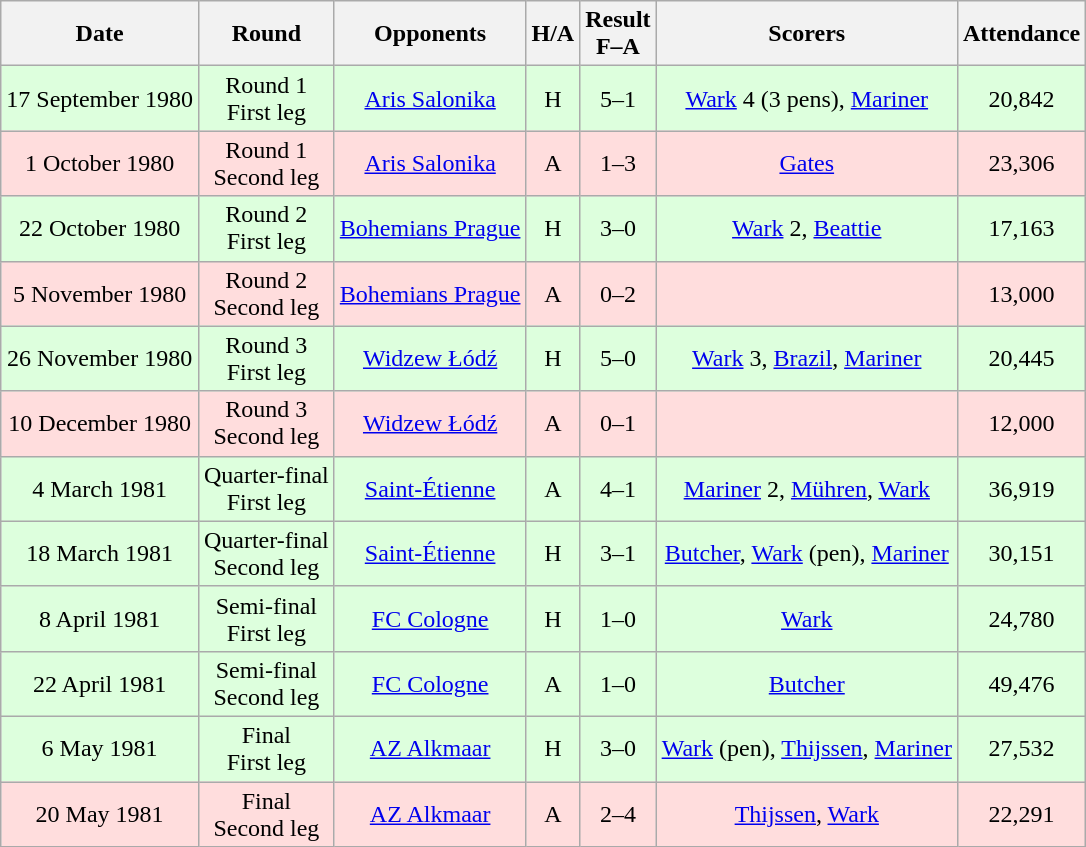<table class="wikitable" style="text-align:center">
<tr>
<th scope=col>Date</th>
<th scope=col>Round</th>
<th scope=col>Opponents</th>
<th scope=col>H/A</th>
<th scope=col>Result<br>F–A</th>
<th scope=col>Scorers</th>
<th scope=col>Attendance</th>
</tr>
<tr bgcolor="#ddffdd">
<td>17 September 1980</td>
<td>Round 1<br>First leg</td>
<td><a href='#'>Aris Salonika</a></td>
<td>H</td>
<td>5–1</td>
<td><a href='#'>Wark</a> 4 (3 pens), <a href='#'>Mariner</a></td>
<td>20,842</td>
</tr>
<tr bgcolor="#ffdddd">
<td>1 October 1980</td>
<td>Round 1<br>Second leg</td>
<td><a href='#'>Aris Salonika</a></td>
<td>A</td>
<td>1–3</td>
<td><a href='#'>Gates</a></td>
<td>23,306</td>
</tr>
<tr bgcolor="#ddffdd">
<td>22 October 1980</td>
<td>Round 2<br>First leg</td>
<td><a href='#'>Bohemians Prague</a></td>
<td>H</td>
<td>3–0</td>
<td><a href='#'>Wark</a> 2, <a href='#'>Beattie</a></td>
<td>17,163</td>
</tr>
<tr bgcolor="#ffdddd">
<td>5 November 1980</td>
<td>Round 2<br>Second leg</td>
<td><a href='#'>Bohemians Prague</a></td>
<td>A</td>
<td>0–2</td>
<td></td>
<td>13,000</td>
</tr>
<tr bgcolor="#ddffdd">
<td>26 November 1980</td>
<td>Round 3<br>First leg</td>
<td><a href='#'>Widzew Łódź</a></td>
<td>H</td>
<td>5–0</td>
<td><a href='#'>Wark</a> 3, <a href='#'>Brazil</a>, <a href='#'>Mariner</a></td>
<td>20,445</td>
</tr>
<tr bgcolor="#ffdddd">
<td>10 December 1980</td>
<td>Round 3<br>Second leg</td>
<td><a href='#'>Widzew Łódź</a></td>
<td>A</td>
<td>0–1</td>
<td></td>
<td>12,000</td>
</tr>
<tr bgcolor="#ddffdd">
<td>4 March 1981</td>
<td>Quarter-final<br>First leg</td>
<td><a href='#'>Saint-Étienne</a></td>
<td>A</td>
<td>4–1</td>
<td><a href='#'>Mariner</a> 2, <a href='#'>Mühren</a>, <a href='#'>Wark</a></td>
<td>36,919</td>
</tr>
<tr bgcolor="#ddffdd">
<td>18 March 1981</td>
<td>Quarter-final<br>Second leg</td>
<td><a href='#'>Saint-Étienne</a></td>
<td>H</td>
<td>3–1</td>
<td><a href='#'>Butcher</a>, <a href='#'>Wark</a> (pen), <a href='#'>Mariner</a></td>
<td>30,151</td>
</tr>
<tr bgcolor="#ddffdd">
<td>8 April 1981</td>
<td>Semi-final<br>First leg</td>
<td><a href='#'>FC Cologne</a></td>
<td>H</td>
<td>1–0</td>
<td><a href='#'>Wark</a></td>
<td>24,780</td>
</tr>
<tr bgcolor="#ddffdd">
<td>22 April 1981</td>
<td>Semi-final<br>Second leg</td>
<td><a href='#'>FC Cologne</a></td>
<td>A</td>
<td>1–0</td>
<td><a href='#'>Butcher</a></td>
<td>49,476</td>
</tr>
<tr bgcolor="#ddffdd">
<td>6 May 1981</td>
<td>Final<br>First leg</td>
<td><a href='#'>AZ Alkmaar</a></td>
<td>H</td>
<td>3–0</td>
<td><a href='#'>Wark</a> (pen), <a href='#'>Thijssen</a>, <a href='#'>Mariner</a></td>
<td>27,532</td>
</tr>
<tr bgcolor="#ffdddd">
<td>20 May 1981</td>
<td>Final<br>Second leg</td>
<td><a href='#'>AZ Alkmaar</a></td>
<td>A</td>
<td>2–4</td>
<td><a href='#'>Thijssen</a>, <a href='#'>Wark</a></td>
<td>22,291</td>
</tr>
</table>
